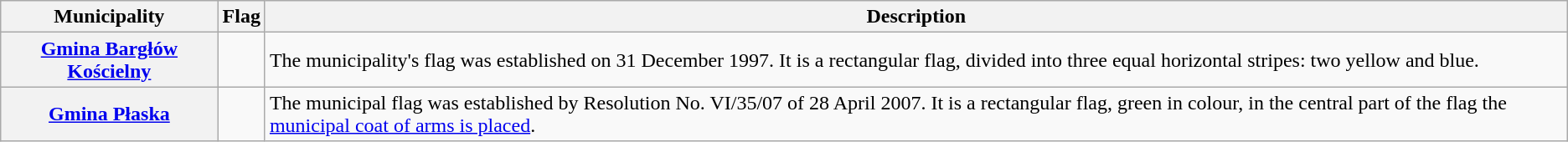<table class="wikitable sortable plainrowheaders">
<tr>
<th scope="col">Municipality</th>
<th scope="col" class="unsortable">Flag</th>
<th scope="col" class="unsortable">Description</th>
</tr>
<tr>
<th scope="row"><a href='#'>Gmina Bargłów Kościelny</a></th>
<td></td>
<td>The municipality's flag was established on 31 December 1997. It is a rectangular flag, divided into three equal horizontal stripes: two yellow and blue.</td>
</tr>
<tr>
<th scope="row"><a href='#'>Gmina Płaska</a></th>
<td></td>
<td>The municipal flag was established by Resolution No. VI/35/07 of 28 April 2007. It is a rectangular flag, green in colour, in the central part of the flag the <a href='#'>municipal coat of arms is placed</a>.</td>
</tr>
</table>
